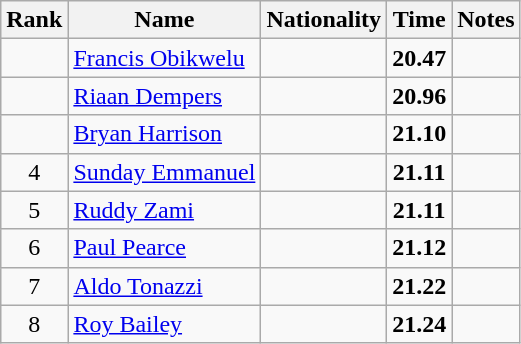<table class="wikitable sortable" style="text-align:center">
<tr>
<th>Rank</th>
<th>Name</th>
<th>Nationality</th>
<th>Time</th>
<th>Notes</th>
</tr>
<tr>
<td></td>
<td align=left><a href='#'>Francis Obikwelu</a></td>
<td align=left></td>
<td><strong>20.47</strong></td>
<td></td>
</tr>
<tr>
<td></td>
<td align=left><a href='#'>Riaan Dempers</a></td>
<td align=left></td>
<td><strong>20.96</strong></td>
<td></td>
</tr>
<tr>
<td></td>
<td align=left><a href='#'>Bryan Harrison</a></td>
<td align=left></td>
<td><strong>21.10</strong></td>
<td></td>
</tr>
<tr>
<td>4</td>
<td align=left><a href='#'>Sunday Emmanuel</a></td>
<td align=left></td>
<td><strong>21.11</strong></td>
<td></td>
</tr>
<tr>
<td>5</td>
<td align=left><a href='#'>Ruddy Zami</a></td>
<td align=left></td>
<td><strong>21.11</strong></td>
<td></td>
</tr>
<tr>
<td>6</td>
<td align=left><a href='#'>Paul Pearce</a></td>
<td align=left></td>
<td><strong>21.12</strong></td>
<td></td>
</tr>
<tr>
<td>7</td>
<td align=left><a href='#'>Aldo Tonazzi</a></td>
<td align=left></td>
<td><strong>21.22</strong></td>
<td></td>
</tr>
<tr>
<td>8</td>
<td align=left><a href='#'>Roy Bailey</a></td>
<td align=left></td>
<td><strong>21.24</strong></td>
<td></td>
</tr>
</table>
